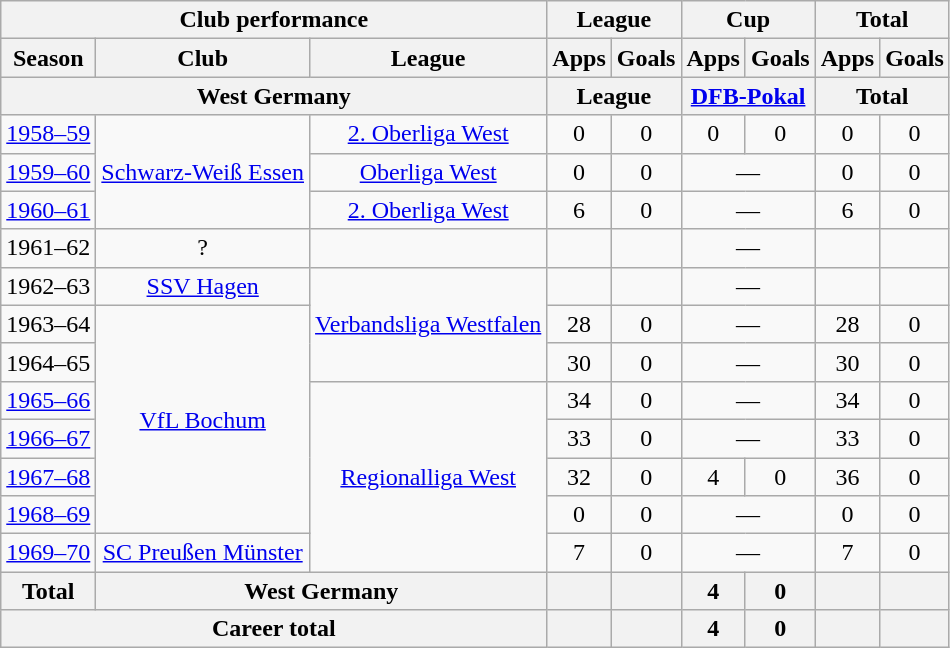<table class="wikitable" style="text-align:center">
<tr>
<th colspan=3>Club performance</th>
<th colspan=2>League</th>
<th colspan=2>Cup</th>
<th colspan=2>Total</th>
</tr>
<tr>
<th>Season</th>
<th>Club</th>
<th>League</th>
<th>Apps</th>
<th>Goals</th>
<th>Apps</th>
<th>Goals</th>
<th>Apps</th>
<th>Goals</th>
</tr>
<tr>
<th colspan=3>West Germany</th>
<th colspan=2>League</th>
<th colspan=2><a href='#'>DFB-Pokal</a></th>
<th colspan=2>Total</th>
</tr>
<tr>
<td><a href='#'>1958–59</a></td>
<td rowspan="3"><a href='#'>Schwarz-Weiß Essen</a></td>
<td><a href='#'>2. Oberliga West</a></td>
<td>0</td>
<td>0</td>
<td>0</td>
<td>0</td>
<td>0</td>
<td>0</td>
</tr>
<tr>
<td><a href='#'>1959–60</a></td>
<td><a href='#'>Oberliga West</a></td>
<td>0</td>
<td>0</td>
<td colspan="2">—</td>
<td>0</td>
<td>0</td>
</tr>
<tr>
<td><a href='#'>1960–61</a></td>
<td><a href='#'>2. Oberliga West</a></td>
<td>6</td>
<td>0</td>
<td colspan="2">—</td>
<td>6</td>
<td>0</td>
</tr>
<tr>
<td>1961–62</td>
<td>?</td>
<td></td>
<td></td>
<td></td>
<td colspan="2">—</td>
<td></td>
<td></td>
</tr>
<tr>
<td>1962–63</td>
<td><a href='#'>SSV Hagen</a></td>
<td rowspan="3"><a href='#'>Verbandsliga Westfalen</a></td>
<td></td>
<td></td>
<td colspan="2">—</td>
<td></td>
<td></td>
</tr>
<tr>
<td>1963–64</td>
<td rowspan="6"><a href='#'>VfL Bochum</a></td>
<td>28</td>
<td>0</td>
<td colspan="2">—</td>
<td>28</td>
<td>0</td>
</tr>
<tr>
<td>1964–65</td>
<td>30</td>
<td>0</td>
<td colspan="2">—</td>
<td>30</td>
<td>0</td>
</tr>
<tr>
<td><a href='#'>1965–66</a></td>
<td rowspan="5"><a href='#'>Regionalliga West</a></td>
<td>34</td>
<td>0</td>
<td colspan="2">—</td>
<td>34</td>
<td>0</td>
</tr>
<tr>
<td><a href='#'>1966–67</a></td>
<td>33</td>
<td>0</td>
<td colspan="2">—</td>
<td>33</td>
<td>0</td>
</tr>
<tr>
<td><a href='#'>1967–68</a></td>
<td>32</td>
<td>0</td>
<td>4</td>
<td>0</td>
<td>36</td>
<td>0</td>
</tr>
<tr>
<td><a href='#'>1968–69</a></td>
<td>0</td>
<td>0</td>
<td colspan="2">—</td>
<td>0</td>
<td>0</td>
</tr>
<tr>
<td><a href='#'>1969–70</a></td>
<td><a href='#'>SC Preußen Münster</a></td>
<td>7</td>
<td>0</td>
<td colspan="2">—</td>
<td>7</td>
<td>0</td>
</tr>
<tr>
<th rowspan=1>Total</th>
<th colspan=2>West Germany</th>
<th></th>
<th></th>
<th>4</th>
<th>0</th>
<th></th>
<th></th>
</tr>
<tr>
<th colspan=3>Career total</th>
<th></th>
<th></th>
<th>4</th>
<th>0</th>
<th></th>
<th></th>
</tr>
</table>
